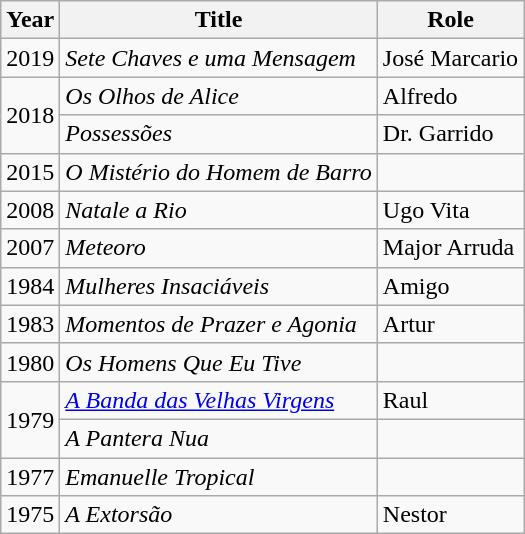<table class="wikitable">
<tr>
<th>Year</th>
<th>Title</th>
<th>Role</th>
</tr>
<tr>
<td>2019</td>
<td><em>Sete Chaves e uma Mensagem</em></td>
<td>José Marcario</td>
</tr>
<tr>
<td rowspan="2">2018</td>
<td><em>Os Olhos de Alice</em></td>
<td>Alfredo</td>
</tr>
<tr>
<td><em>Possessões</em></td>
<td>Dr. Garrido</td>
</tr>
<tr>
<td>2015</td>
<td><em>O Mistério do Homem de Barro</em></td>
<td></td>
</tr>
<tr>
<td>2008</td>
<td><em>Natale a Rio</em></td>
<td>Ugo Vita</td>
</tr>
<tr>
<td>2007</td>
<td><em>Meteoro</em></td>
<td>Major Arruda</td>
</tr>
<tr>
<td>1984</td>
<td><em>Mulheres Insaciáveis</em></td>
<td>Amigo</td>
</tr>
<tr>
<td>1983</td>
<td><em>Momentos de Prazer e Agonia</em></td>
<td>Artur</td>
</tr>
<tr>
<td>1980</td>
<td><em>Os Homens Que Eu Tive</em></td>
<td></td>
</tr>
<tr>
<td rowspan="2">1979</td>
<td><em><a href='#'>A Banda das Velhas Virgens</a></em></td>
<td>Raul</td>
</tr>
<tr>
<td><em>A Pantera Nua</em></td>
<td></td>
</tr>
<tr>
<td>1977</td>
<td><em>Emanuelle Tropical</em></td>
<td></td>
</tr>
<tr>
<td>1975</td>
<td><em>A Extorsão</em></td>
<td>Nestor</td>
</tr>
</table>
